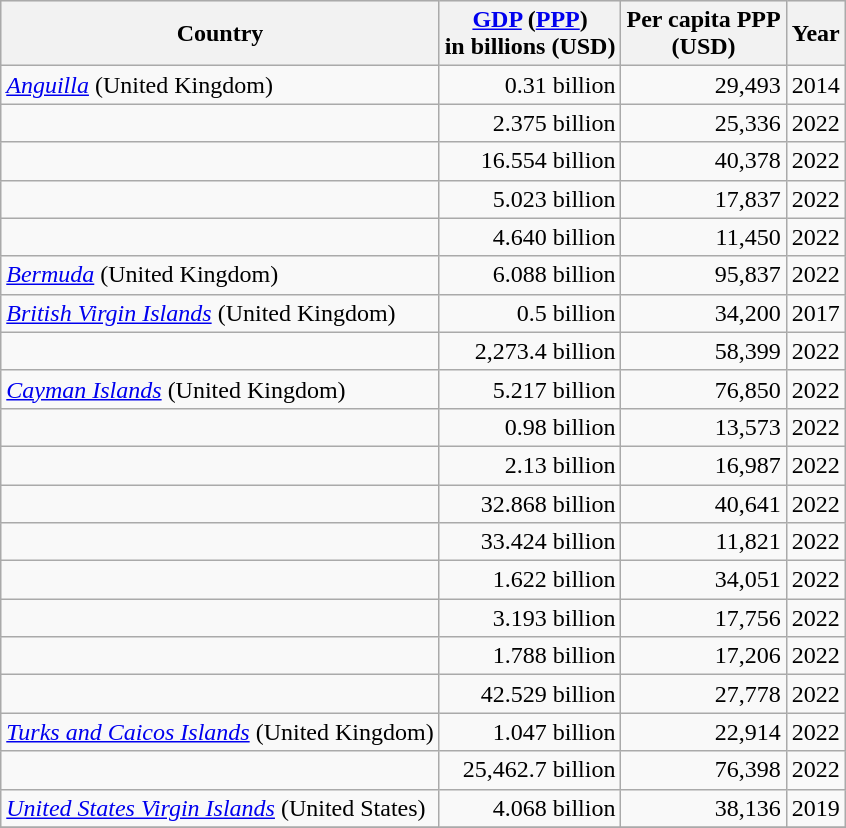<table class="wikitable sortable" style="text-align: right">
<tr style="background:#e8e8e8;">
<th>Country</th>
<th><a href='#'>GDP</a> (<a href='#'>PPP</a>)<br>in billions (USD)</th>
<th>Per capita PPP<br>(USD)</th>
<th>Year</th>
</tr>
<tr>
<td style="text-align:left;"> <em><a href='#'>Anguilla</a></em> (United Kingdom)</td>
<td>0.31 billion</td>
<td>29,493</td>
<td>2014</td>
</tr>
<tr>
<td style="text-align:left;"></td>
<td>2.375 billion</td>
<td>25,336</td>
<td>2022</td>
</tr>
<tr>
<td style="text-align:left;"></td>
<td>16.554 billion</td>
<td>40,378</td>
<td>2022</td>
</tr>
<tr>
<td style="text-align:left;"></td>
<td>5.023 billion</td>
<td>17,837</td>
<td>2022</td>
</tr>
<tr>
<td style="text-align:left;"></td>
<td>4.640 billion</td>
<td>11,450</td>
<td>2022</td>
</tr>
<tr>
<td style="text-align:left;"> <em><a href='#'>Bermuda</a></em> (United Kingdom)</td>
<td>6.088 billion</td>
<td>95,837</td>
<td>2022</td>
</tr>
<tr>
<td style="text-align:left;"> <em><a href='#'>British Virgin Islands</a></em> (United Kingdom)</td>
<td>0.5 billion</td>
<td>34,200</td>
<td>2017</td>
</tr>
<tr>
<td style="text-align:left;"></td>
<td>2,273.4 billion</td>
<td>58,399</td>
<td>2022</td>
</tr>
<tr>
<td style="text-align:left;"> <em><a href='#'>Cayman Islands</a></em> (United Kingdom)</td>
<td>5.217 billion</td>
<td>76,850</td>
<td>2022</td>
</tr>
<tr>
<td style="text-align:left;"></td>
<td>0.98 billion</td>
<td>13,573</td>
<td>2022</td>
</tr>
<tr>
<td style="text-align:left;"></td>
<td>2.13 billion</td>
<td>16,987</td>
<td>2022</td>
</tr>
<tr>
<td style="text-align:left;"></td>
<td>32.868 billion</td>
<td>40,641</td>
<td>2022</td>
</tr>
<tr>
<td style="text-align:left;"></td>
<td>33.424 billion</td>
<td>11,821</td>
<td>2022</td>
</tr>
<tr>
<td style="text-align:left;"></td>
<td>1.622 billion</td>
<td>34,051</td>
<td>2022</td>
</tr>
<tr>
<td style="text-align:left;"></td>
<td>3.193 billion</td>
<td>17,756</td>
<td>2022</td>
</tr>
<tr>
<td style="text-align:left;"></td>
<td>1.788 billion</td>
<td>17,206</td>
<td>2022</td>
</tr>
<tr>
<td style="text-align:left;"></td>
<td>42.529 billion</td>
<td>27,778</td>
<td>2022</td>
</tr>
<tr>
<td style="text-align:left;"> <em><a href='#'>Turks and Caicos Islands</a></em> (United Kingdom)</td>
<td>1.047 billion</td>
<td>22,914</td>
<td>2022</td>
</tr>
<tr>
<td style="text-align:left;"></td>
<td>25,462.7 billion</td>
<td>76,398</td>
<td>2022</td>
</tr>
<tr>
<td style="text-align:left;"> <em><a href='#'>United States Virgin Islands</a></em> (United States)</td>
<td>4.068 billion</td>
<td>38,136</td>
<td>2019</td>
</tr>
<tr class="sortbottom"  style="text-align:right; background:#f2f2f2;">
</tr>
</table>
